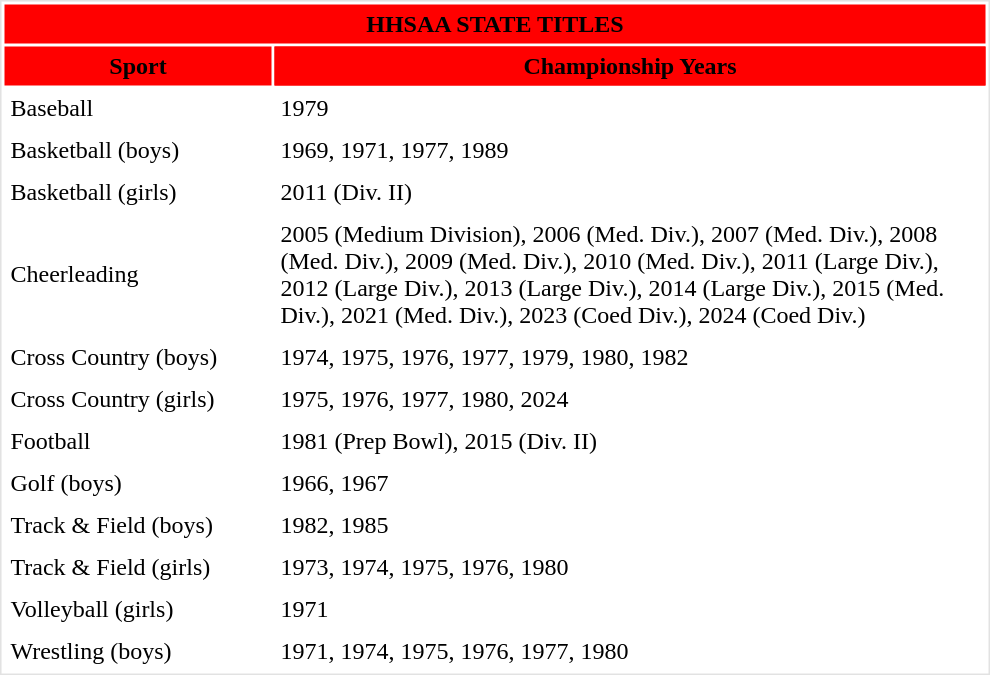<table cellpadding="4" style="width: 660px; border:1px solid #e2e2e2;">
<tr>
<td colspan="2" style="text-align: center; background: red; color: black;"><strong>HHSAA STATE TITLES</strong></td>
</tr>
<tr style="color:black; text-align:center; background:red;">
<td style="width: 170px;"><strong>Sport</strong></td>
<td style="text-align: center; background: red; color: black;"><strong>Championship Years</strong></td>
</tr>
<tr>
<td>Baseball</td>
<td>1979</td>
</tr>
<tr>
<td>Basketball (boys)</td>
<td>1969, 1971, 1977, 1989</td>
</tr>
<tr>
<td>Basketball (girls)</td>
<td>2011 (Div. II)</td>
</tr>
<tr>
<td>Cheerleading</td>
<td>2005 (Medium Division), 2006 (Med. Div.), 2007 (Med. Div.), 2008 (Med. Div.), 2009 (Med. Div.), 2010 (Med. Div.), 2011 (Large Div.), 2012 (Large Div.), 2013 (Large Div.), 2014 (Large Div.), 2015 (Med. Div.), 2021 (Med. Div.), 2023 (Coed Div.), 2024 (Coed Div.)</td>
</tr>
<tr>
<td>Cross Country (boys)</td>
<td>1974, 1975, 1976, 1977, 1979, 1980, 1982</td>
</tr>
<tr>
<td>Cross Country (girls)</td>
<td>1975, 1976, 1977, 1980, 2024</td>
</tr>
<tr>
<td>Football</td>
<td>1981 (Prep Bowl), 2015 (Div. II)</td>
</tr>
<tr>
<td>Golf (boys)</td>
<td>1966, 1967</td>
</tr>
<tr>
<td>Track & Field (boys)</td>
<td>1982, 1985</td>
</tr>
<tr>
<td>Track & Field (girls)</td>
<td>1973, 1974, 1975, 1976, 1980</td>
</tr>
<tr>
<td>Volleyball (girls)</td>
<td>1971</td>
</tr>
<tr>
<td>Wrestling (boys)</td>
<td>1971, 1974, 1975, 1976, 1977, 1980</td>
</tr>
</table>
